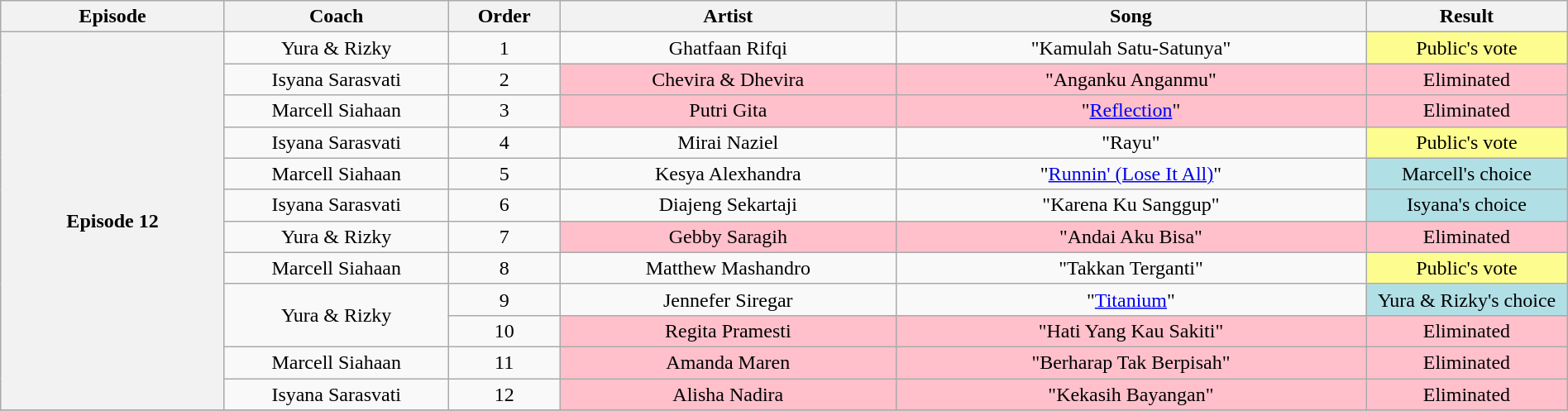<table class="wikitable" style="text-align:center; width:100%;">
<tr>
<th style="width:10%;">Episode</th>
<th style="width:10%;">Coach</th>
<th style="width:05%;">Order</th>
<th style="width:15%;">Artist</th>
<th style="width:21%;">Song</th>
<th style="width:9%;">Result</th>
</tr>
<tr>
<th rowspan="12" scope="row">Episode 12<br><small></small></th>
<td>Yura & Rizky</td>
<td>1</td>
<td>Ghatfaan Rifqi</td>
<td>"Kamulah Satu-Satunya"</td>
<td style="background:#fdfc8f;">Public's vote</td>
</tr>
<tr>
<td>Isyana Sarasvati</td>
<td>2</td>
<td style="background:pink;">Chevira & Dhevira</td>
<td style="background:pink;">"Anganku Anganmu"</td>
<td style="background:pink;">Eliminated</td>
</tr>
<tr>
<td>Marcell Siahaan</td>
<td>3</td>
<td style="background:pink;">Putri Gita</td>
<td style="background:pink;">"<a href='#'>Reflection</a>"</td>
<td style="background:pink;">Eliminated</td>
</tr>
<tr>
<td>Isyana Sarasvati</td>
<td>4</td>
<td>Mirai Naziel</td>
<td>"Rayu"</td>
<td style="background:#fdfc8f;">Public's vote</td>
</tr>
<tr>
<td>Marcell Siahaan</td>
<td>5</td>
<td>Kesya Alexhandra</td>
<td>"<a href='#'>Runnin' (Lose It All)</a>"</td>
<td style="background:#B0E0E6;">Marcell's choice</td>
</tr>
<tr>
<td>Isyana Sarasvati</td>
<td>6</td>
<td>Diajeng Sekartaji</td>
<td>"Karena Ku Sanggup"</td>
<td style="background:#B0E0E6;">Isyana's choice</td>
</tr>
<tr>
<td>Yura & Rizky</td>
<td>7</td>
<td style="background:pink;">Gebby Saragih</td>
<td style="background:pink;">"Andai Aku Bisa"</td>
<td style="background:pink;">Eliminated</td>
</tr>
<tr>
<td>Marcell Siahaan</td>
<td>8</td>
<td>Matthew Mashandro</td>
<td>"Takkan Terganti"</td>
<td style="background:#fdfc8f;">Public's vote</td>
</tr>
<tr>
<td rowspan=2>Yura & Rizky</td>
<td>9</td>
<td>Jennefer Siregar</td>
<td>"<a href='#'>Titanium</a>"</td>
<td style="background:#B0E0E6;">Yura & Rizky's choice</td>
</tr>
<tr>
<td>10</td>
<td style="background:pink;">Regita Pramesti</td>
<td style="background:pink;">"Hati Yang Kau Sakiti"</td>
<td style="background:pink;">Eliminated</td>
</tr>
<tr>
<td>Marcell Siahaan</td>
<td>11</td>
<td style="background:pink;">Amanda Maren</td>
<td style="background:pink;">"Berharap Tak Berpisah"</td>
<td style="background:pink;">Eliminated</td>
</tr>
<tr>
<td>Isyana Sarasvati</td>
<td>12</td>
<td style="background:pink;">Alisha Nadira</td>
<td style="background:pink;">"Kekasih Bayangan"</td>
<td style="background:pink;">Eliminated</td>
</tr>
<tr>
</tr>
</table>
